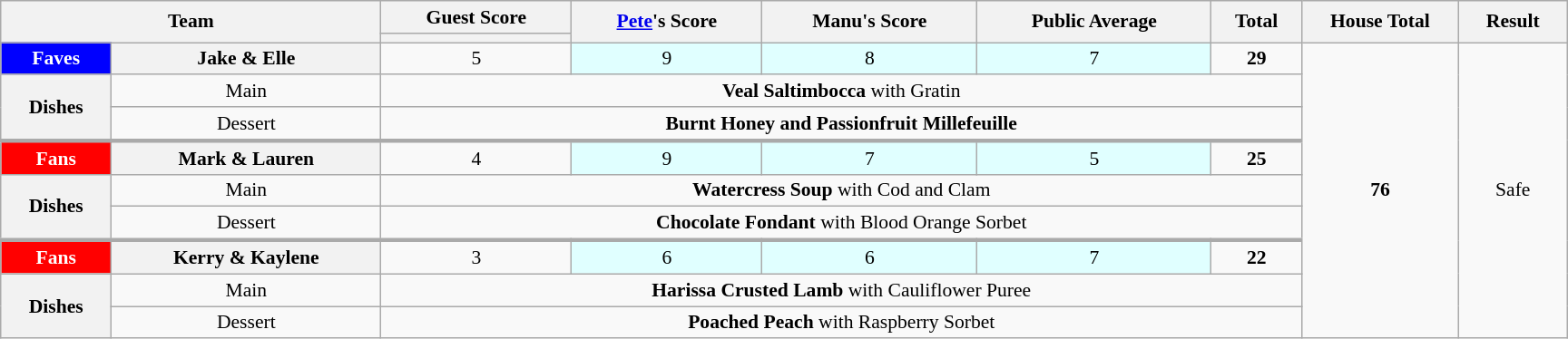<table class="wikitable plainrowheaders" style="margin:1em auto; text-align:center; font-size:90%; width:80em;">
<tr>
<th colspan="2" rowspan="2" scope="col">Team</th>
<th scope="col">Guest Score</th>
<th rowspan="2"><a href='#'>Pete</a>'s Score</th>
<th rowspan="2">Manu's Score</th>
<th rowspan="2">Public Average</th>
<th rowspan="2" scope="col">Total<br><small></small></th>
<th rowspan="2">House Total<br><small></small></th>
<th rowspan="2">Result</th>
</tr>
<tr 83>
<th scope="col"></th>
</tr>
<tr>
<th style="text-align:center; background:blue; color:white;"><strong>Faves</strong></th>
<th rowspan="1">Jake & Elle</th>
<td rowspan="1">5</td>
<td rowspan="1" bgcolor="#e0ffff">9</td>
<td rowspan="1" bgcolor="#e0ffff">8</td>
<td rowspan="1" bgcolor="#e0ffff">7</td>
<td rowspan="1"><strong>29</strong></td>
<td rowspan="9" style="width:10%"><strong>76</strong></td>
<td rowspan="9">Safe</td>
</tr>
<tr>
<th rowspan="2">Dishes</th>
<td>Main</td>
<td colspan="5"><strong>Veal Saltimbocca</strong> with Gratin</td>
</tr>
<tr>
<td>Dessert</td>
<td colspan="5"><strong>Burnt Honey and Passionfruit Millefeuille</strong></td>
</tr>
<tr style="border-top:3px solid #aaa;">
<th style="text-align:center; background:red; color:white;"><strong>Fans</strong></th>
<th rowspan="1">Mark & Lauren</th>
<td rowspan="1">4</td>
<td rowspan="1" bgcolor="#e0ffff">9</td>
<td rowspan="1" bgcolor="#e0ffff">7</td>
<td rowspan="1" bgcolor="#e0ffff">5</td>
<td rowspan="1"><strong>25</strong></td>
</tr>
<tr>
<th rowspan="2">Dishes</th>
<td>Main</td>
<td colspan="5"><strong>Watercress Soup</strong> with Cod and Clam</td>
</tr>
<tr>
<td>Dessert</td>
<td colspan="5"><strong>Chocolate Fondant</strong> with Blood Orange Sorbet</td>
</tr>
<tr style="border-top:3px solid #aaa;">
<th style="text-align:center; background:red; color:white;"><strong>Fans</strong></th>
<th rowspan="1">Kerry & Kaylene</th>
<td rowspan="1">3</td>
<td rowspan="1" bgcolor="#e0ffff">6</td>
<td rowspan="1" bgcolor="#e0ffff">6</td>
<td rowspan="1" bgcolor="#e0ffff">7</td>
<td rowspan="1"><strong>22</strong></td>
</tr>
<tr>
<th rowspan="2">Dishes</th>
<td>Main</td>
<td colspan="5"><strong>Harissa Crusted Lamb</strong> with Cauliflower Puree</td>
</tr>
<tr>
<td>Dessert</td>
<td colspan="5"><strong>Poached Peach</strong> with Raspberry Sorbet</td>
</tr>
</table>
